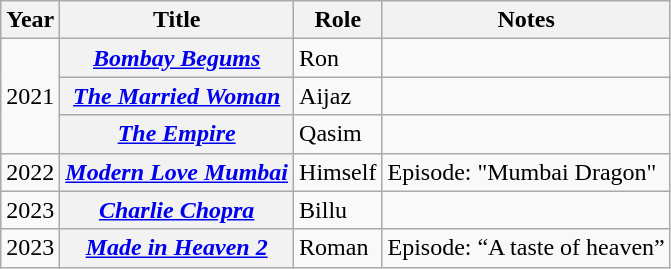<table class="wikitable sortable plainrowheaders">
<tr>
<th>Year</th>
<th>Title</th>
<th>Role</th>
<th>Notes</th>
</tr>
<tr>
<td rowspan="3">2021</td>
<th scope="row"><em><a href='#'>Bombay Begums</a></em></th>
<td>Ron</td>
<td></td>
</tr>
<tr>
<th scope="row"><em><a href='#'>The Married Woman</a></em></th>
<td>Aijaz</td>
<td></td>
</tr>
<tr>
<th scope="row"><em><a href='#'>The Empire</a></em></th>
<td>Qasim</td>
<td></td>
</tr>
<tr>
<td>2022</td>
<th scope="row"><em><a href='#'>Modern Love Mumbai</a></em></th>
<td>Himself</td>
<td>Episode: "Mumbai Dragon"</td>
</tr>
<tr>
<td>2023</td>
<th scope="row"><em><a href='#'>Charlie Chopra</a></em></th>
<td>Billu</td>
<td></td>
</tr>
<tr>
<td>2023</td>
<th scope="row"><em><a href='#'>Made in Heaven 2</a></em></th>
<td>Roman</td>
<td>Episode: “A taste of heaven”</td>
</tr>
</table>
